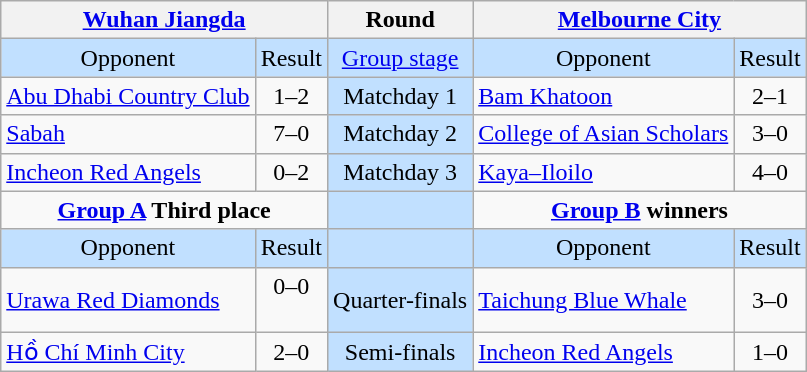<table class="wikitable" style="text-align:center">
<tr>
<th colspan="4"><a href='#'>Wuhan Jiangda</a> </th>
<th>Round</th>
<th colspan="4"> <a href='#'>Melbourne City</a></th>
</tr>
<tr bgcolor="#c1e0ff">
<td>Opponent</td>
<td colspan="3">Result</td>
<td><a href='#'>Group stage</a></td>
<td>Opponent</td>
<td colspan="3">Result</td>
</tr>
<tr>
<td align="left"> <a href='#'>Abu Dhabi Country Club</a></td>
<td colspan="3">1–2</td>
<td bgcolor="#c1e0ff">Matchday 1</td>
<td align="left"> <a href='#'>Bam Khatoon</a></td>
<td colspan="3">2–1</td>
</tr>
<tr>
<td align="left"> <a href='#'>Sabah</a></td>
<td colspan="3">7–0</td>
<td bgcolor="#c1e0ff">Matchday 2</td>
<td align="left"> <a href='#'>College of Asian Scholars</a></td>
<td colspan="3">3–0</td>
</tr>
<tr>
<td align="left"> <a href='#'>Incheon Red Angels</a></td>
<td colspan="3">0–2</td>
<td bgcolor="#c1e0ff">Matchday 3</td>
<td align="left"> <a href='#'>Kaya–Iloilo</a></td>
<td colspan="3">4–0</td>
</tr>
<tr>
<td colspan="4" valign="top" align="center"><strong><a href='#'>Group A</a> Third place</strong> </td>
<td bgcolor="#c1e0ff"></td>
<td colspan="4" valign="top" align="center"><strong><a href='#'>Group B</a> winners</strong> </td>
</tr>
<tr bgcolor="#c1e0ff">
<td>Opponent</td>
<td colspan="3">Result</td>
<td></td>
<td>Opponent</td>
<td colspan="3">Result</td>
</tr>
<tr>
<td align="left"> <a href='#'>Urawa Red Diamonds</a></td>
<td colspan="3">0–0<br><br></td>
<td bgcolor="#c1e0ff">Quarter-finals</td>
<td align="left"> <a href='#'>Taichung Blue Whale</a></td>
<td colspan="3">3–0</td>
</tr>
<tr>
<td align="left"> <a href='#'>Hồ Chí Minh City</a></td>
<td colspan="3">2–0</td>
<td bgcolor="#c1e0ff">Semi-finals</td>
<td align="left"> <a href='#'>Incheon Red Angels</a></td>
<td colspan="3">1–0</td>
</tr>
</table>
